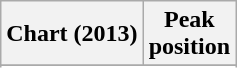<table class="wikitable sortable plainrowheaders">
<tr>
<th>Chart (2013)</th>
<th>Peak<br>position</th>
</tr>
<tr>
</tr>
<tr>
</tr>
<tr>
</tr>
</table>
